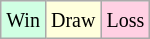<table class="wikitable">
<tr>
<td style="background:#d0ffe3;"><small>Win</small></td>
<td style="background:#ffd;"><small>Draw</small></td>
<td style="background:#ffd0e3;"><small>Loss</small></td>
</tr>
</table>
